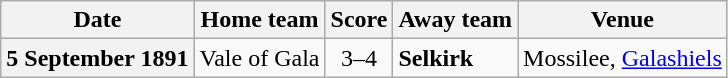<table class="wikitable football-result-list" style="max-width: 80em; text-align: center">
<tr>
<th scope="col">Date</th>
<th scope="col">Home team</th>
<th scope="col">Score</th>
<th scope="col">Away team</th>
<th scope="col">Venue</th>
</tr>
<tr>
<th scope="row">5 September 1891</th>
<td align=right>Vale of Gala</td>
<td>3–4</td>
<td align=left><strong>Selkirk</strong></td>
<td align=left>Mossilee, <a href='#'>Galashiels</a></td>
</tr>
</table>
